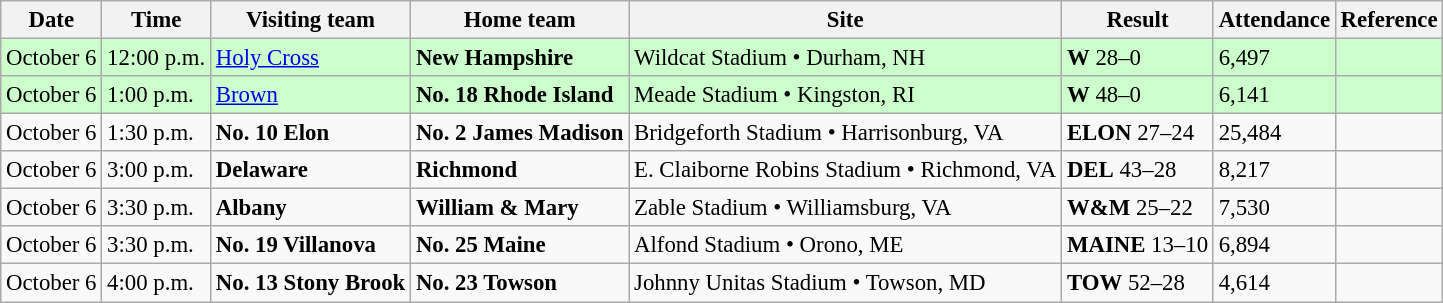<table class="wikitable" style="font-size:95%;">
<tr>
<th>Date</th>
<th>Time</th>
<th>Visiting team</th>
<th>Home team</th>
<th>Site</th>
<th>Result</th>
<th>Attendance</th>
<th class="unsortable">Reference</th>
</tr>
<tr bgcolor=#ccffcc>
<td>October 6</td>
<td>12:00 p.m.</td>
<td><a href='#'>Holy Cross</a></td>
<td><strong>New Hampshire</strong></td>
<td>Wildcat Stadium • Durham, NH</td>
<td><strong>W</strong> 28–0</td>
<td>6,497</td>
<td></td>
</tr>
<tr bgcolor=#ccffcc>
<td>October 6</td>
<td>1:00 p.m.</td>
<td><a href='#'>Brown</a></td>
<td><strong>No. 18 Rhode Island</strong></td>
<td>Meade Stadium • Kingston, RI</td>
<td><strong>W</strong> 48–0</td>
<td>6,141</td>
<td></td>
</tr>
<tr bgcolor=>
<td>October 6</td>
<td>1:30 p.m.</td>
<td><strong>No. 10 Elon</strong></td>
<td><strong>No. 2 James Madison</strong></td>
<td>Bridgeforth Stadium • Harrisonburg, VA</td>
<td><strong>ELON</strong> 27–24</td>
<td>25,484</td>
<td></td>
</tr>
<tr bgcolor=>
<td>October 6</td>
<td>3:00 p.m.</td>
<td><strong>Delaware</strong></td>
<td><strong>Richmond</strong></td>
<td>E. Claiborne Robins Stadium • Richmond, VA</td>
<td><strong>DEL</strong> 43–28</td>
<td>8,217</td>
<td></td>
</tr>
<tr bgcolor=>
<td>October 6</td>
<td>3:30 p.m.</td>
<td><strong>Albany</strong></td>
<td><strong>William & Mary</strong></td>
<td>Zable Stadium • Williamsburg, VA</td>
<td><strong>W&M</strong> 25–22</td>
<td>7,530</td>
<td></td>
</tr>
<tr bgcolor=>
<td>October 6</td>
<td>3:30 p.m.</td>
<td><strong>No. 19 Villanova</strong></td>
<td><strong>No. 25 Maine</strong></td>
<td>Alfond Stadium • Orono, ME</td>
<td><strong>MAINE</strong> 13–10</td>
<td>6,894</td>
<td></td>
</tr>
<tr bgcolor=>
<td>October 6</td>
<td>4:00 p.m.</td>
<td><strong>No. 13 Stony Brook</strong></td>
<td><strong>No. 23 Towson</strong></td>
<td>Johnny Unitas Stadium • Towson, MD</td>
<td><strong>TOW</strong> 52–28</td>
<td>4,614</td>
<td></td>
</tr>
</table>
